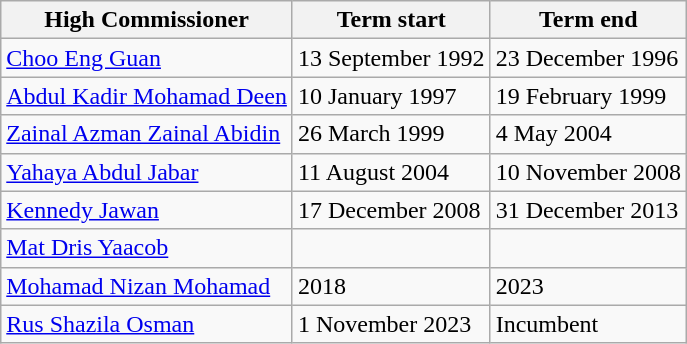<table class=wikitable>
<tr>
<th>High Commissioner</th>
<th>Term start</th>
<th>Term end</th>
</tr>
<tr>
<td><a href='#'>Choo Eng Guan</a></td>
<td>13 September 1992</td>
<td>23 December 1996</td>
</tr>
<tr>
<td><a href='#'>Abdul Kadir Mohamad Deen</a></td>
<td>10 January 1997</td>
<td>19 February 1999</td>
</tr>
<tr>
<td><a href='#'>Zainal Azman Zainal Abidin</a></td>
<td>26 March 1999</td>
<td>4 May 2004</td>
</tr>
<tr>
<td><a href='#'>Yahaya Abdul Jabar</a></td>
<td>11 August 2004</td>
<td>10 November 2008</td>
</tr>
<tr>
<td><a href='#'>Kennedy Jawan</a></td>
<td>17 December 2008</td>
<td>31 December 2013</td>
</tr>
<tr>
<td><a href='#'>Mat Dris Yaacob</a></td>
<td></td>
<td></td>
</tr>
<tr>
<td><a href='#'>Mohamad Nizan Mohamad</a></td>
<td>2018</td>
<td>2023</td>
</tr>
<tr>
<td><a href='#'>Rus Shazila Osman</a></td>
<td>1 November 2023</td>
<td>Incumbent</td>
</tr>
</table>
